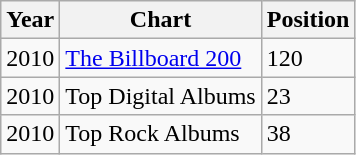<table class=wikitable>
<tr>
<th align="left">Year</th>
<th align="left">Chart</th>
<th align="left">Position</th>
</tr>
<tr>
<td align="left">2010</td>
<td align="left"><a href='#'>The Billboard 200</a></td>
<td align="left">120</td>
</tr>
<tr>
<td align="left">2010</td>
<td align="left">Top Digital Albums</td>
<td align="left">23</td>
</tr>
<tr>
<td align="left">2010</td>
<td align="left">Top Rock Albums</td>
<td align="left">38</td>
</tr>
</table>
